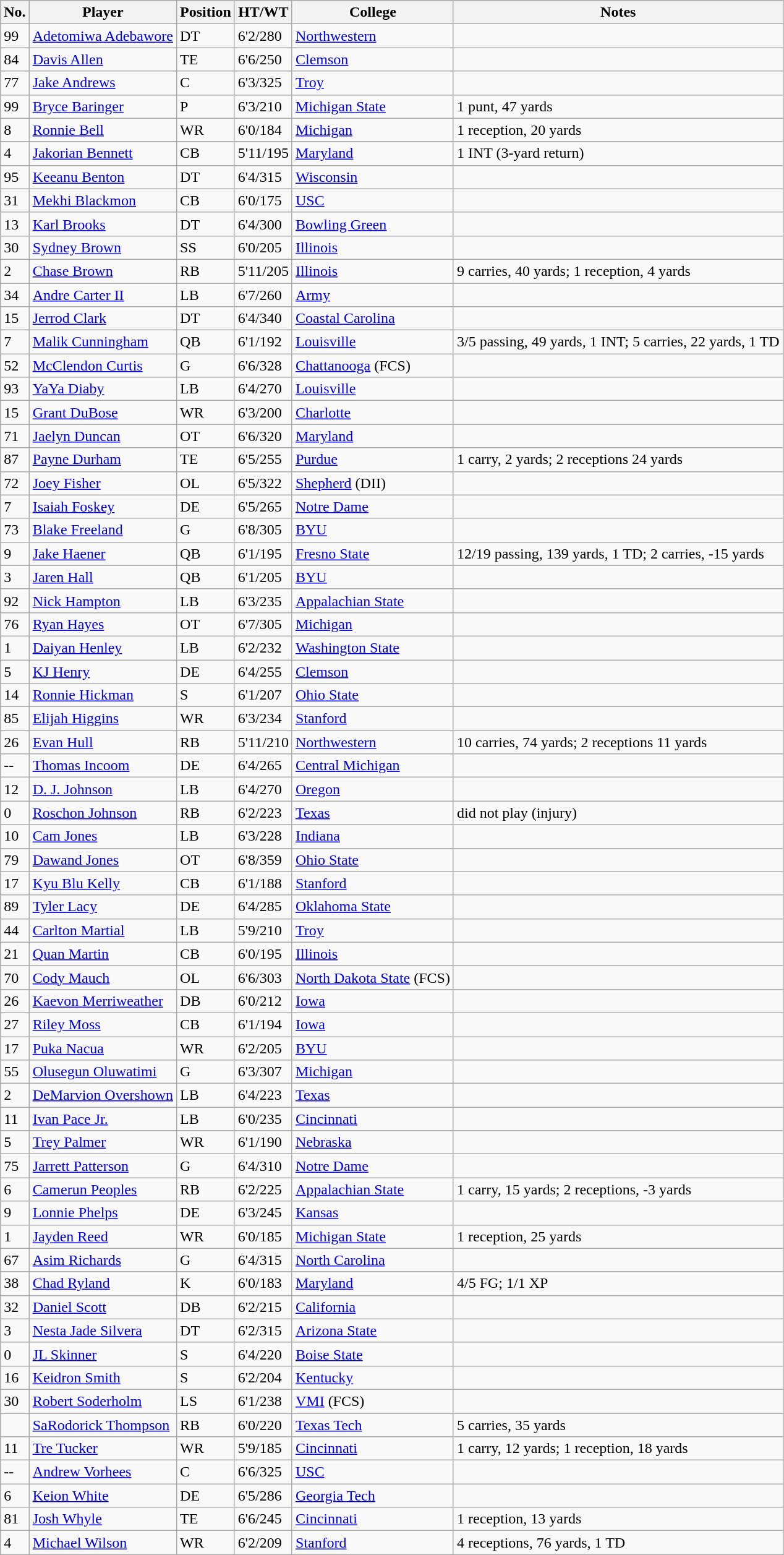<table class = "wikitable sortable">
<tr>
<th>No.</th>
<th>Player</th>
<th>Position</th>
<th class="unsortable">HT/WT</th>
<th>College</th>
<th class="unsortable">Notes</th>
</tr>
<tr>
<td>99</td>
<td><a href='#'>Adetomiwa Adebawore</a></td>
<td>DT</td>
<td>6'2/280</td>
<td><a href='#'>Northwestern</a></td>
<td></td>
</tr>
<tr>
<td>84</td>
<td><a href='#'>Davis Allen</a></td>
<td>TE</td>
<td>6'6/250</td>
<td><a href='#'>Clemson</a></td>
<td></td>
</tr>
<tr>
<td>77</td>
<td><a href='#'>Jake Andrews</a></td>
<td>C</td>
<td>6'3/325</td>
<td><a href='#'>Troy</a></td>
<td></td>
</tr>
<tr>
<td>99</td>
<td><a href='#'>Bryce Baringer</a></td>
<td>P</td>
<td>6'3/210</td>
<td><a href='#'>Michigan State</a></td>
<td>1 punt, 47 yards</td>
</tr>
<tr>
<td>8</td>
<td><a href='#'>Ronnie Bell</a></td>
<td>WR</td>
<td>6'0/184</td>
<td><a href='#'>Michigan</a></td>
<td>1 reception, 20 yards</td>
</tr>
<tr>
<td>4</td>
<td><a href='#'>Jakorian Bennett</a></td>
<td>CB</td>
<td>5'11/195</td>
<td><a href='#'>Maryland</a></td>
<td>1 INT (3-yard return)</td>
</tr>
<tr>
<td>95</td>
<td><a href='#'>Keeanu Benton</a></td>
<td>DT</td>
<td>6'4/315</td>
<td><a href='#'>Wisconsin</a></td>
<td></td>
</tr>
<tr>
<td>31</td>
<td><a href='#'>Mekhi Blackmon</a></td>
<td>CB</td>
<td>6'0/175</td>
<td><a href='#'>USC</a></td>
<td></td>
</tr>
<tr>
<td>13</td>
<td><a href='#'>Karl Brooks</a></td>
<td>DT</td>
<td>6'4/300</td>
<td><a href='#'>Bowling Green</a></td>
<td></td>
</tr>
<tr>
<td>30</td>
<td><a href='#'>Sydney Brown</a></td>
<td>SS</td>
<td>6'0/205</td>
<td><a href='#'>Illinois</a></td>
<td></td>
</tr>
<tr>
<td>2</td>
<td><a href='#'>Chase Brown</a></td>
<td>RB</td>
<td>5'11/205</td>
<td><a href='#'>Illinois</a></td>
<td>9 carries, 40 yards; 1 reception, 4 yards</td>
</tr>
<tr>
<td>34</td>
<td><a href='#'>Andre Carter II</a></td>
<td>LB</td>
<td>6'7/260</td>
<td><a href='#'>Army</a></td>
<td></td>
</tr>
<tr>
<td>15</td>
<td><a href='#'>Jerrod Clark</a></td>
<td>DT</td>
<td>6'4/340</td>
<td><a href='#'>Coastal Carolina</a></td>
<td></td>
</tr>
<tr>
<td>7</td>
<td><a href='#'>Malik Cunningham</a></td>
<td>QB</td>
<td>6'1/192</td>
<td><a href='#'>Louisville</a></td>
<td>3/5 passing, 49 yards, 1 INT; 5 carries, 22 yards, 1 TD</td>
</tr>
<tr>
<td>52</td>
<td><a href='#'>McClendon Curtis</a></td>
<td>G</td>
<td>6'6/328</td>
<td><a href='#'>Chattanooga</a> (FCS)</td>
<td></td>
</tr>
<tr>
<td>93</td>
<td><a href='#'>YaYa Diaby</a></td>
<td>LB</td>
<td>6'4/270</td>
<td><a href='#'>Louisville</a></td>
<td></td>
</tr>
<tr>
<td>15</td>
<td><a href='#'>Grant DuBose</a></td>
<td>WR</td>
<td>6'3/200</td>
<td><a href='#'>Charlotte</a></td>
<td></td>
</tr>
<tr>
<td>71</td>
<td><a href='#'>Jaelyn Duncan</a></td>
<td>OT</td>
<td>6'6/320</td>
<td><a href='#'>Maryland</a></td>
<td></td>
</tr>
<tr>
<td>87</td>
<td><a href='#'>Payne Durham</a></td>
<td>TE</td>
<td>6'5/255</td>
<td><a href='#'>Purdue</a></td>
<td>1 carry, 2 yards; 2 receptions 24 yards</td>
</tr>
<tr>
<td>72</td>
<td><a href='#'>Joey Fisher</a></td>
<td>OL</td>
<td>6'5/322</td>
<td><a href='#'>Shepherd</a> (DII)</td>
<td></td>
</tr>
<tr>
<td>7</td>
<td><a href='#'>Isaiah Foskey</a></td>
<td>DE</td>
<td>6'5/265</td>
<td><a href='#'>Notre Dame</a></td>
<td></td>
</tr>
<tr>
<td>73</td>
<td><a href='#'>Blake Freeland</a></td>
<td>G</td>
<td>6'8/305</td>
<td><a href='#'>BYU</a></td>
<td></td>
</tr>
<tr>
<td>9</td>
<td><a href='#'>Jake Haener</a></td>
<td>QB</td>
<td>6'1/195</td>
<td><a href='#'>Fresno State</a></td>
<td>12/19 passing, 139 yards, 1 TD; 2 carries, -15 yards</td>
</tr>
<tr>
<td>3</td>
<td><a href='#'>Jaren Hall</a></td>
<td>QB</td>
<td>6'1/205</td>
<td><a href='#'>BYU</a></td>
<td></td>
</tr>
<tr>
<td>92</td>
<td><a href='#'>Nick Hampton</a></td>
<td>LB</td>
<td>6'3/235</td>
<td><a href='#'>Appalachian State</a></td>
<td></td>
</tr>
<tr>
<td>76</td>
<td><a href='#'>Ryan Hayes</a></td>
<td>OT</td>
<td>6'7/305</td>
<td><a href='#'>Michigan</a></td>
<td></td>
</tr>
<tr>
<td>1</td>
<td><a href='#'>Daiyan Henley</a></td>
<td>LB</td>
<td>6'2/232</td>
<td><a href='#'>Washington State</a></td>
<td></td>
</tr>
<tr>
<td>5</td>
<td><a href='#'>KJ Henry</a></td>
<td>DE</td>
<td>6'4/255</td>
<td><a href='#'>Clemson</a></td>
<td></td>
</tr>
<tr>
<td>14</td>
<td><a href='#'>Ronnie Hickman</a></td>
<td>S</td>
<td>6'1/207</td>
<td><a href='#'>Ohio State</a></td>
<td></td>
</tr>
<tr>
<td>85</td>
<td><a href='#'>Elijah Higgins</a></td>
<td>WR</td>
<td>6'3/234</td>
<td><a href='#'>Stanford</a></td>
<td></td>
</tr>
<tr>
<td>26</td>
<td><a href='#'>Evan Hull</a></td>
<td>RB</td>
<td>5'11/210</td>
<td><a href='#'>Northwestern</a></td>
<td>10 carries, 74 yards; 2 receptions 11 yards</td>
</tr>
<tr>
<td>--</td>
<td><a href='#'>Thomas Incoom</a></td>
<td>DE</td>
<td>6'4/265</td>
<td><a href='#'>Central Michigan</a></td>
<td></td>
</tr>
<tr>
<td>12</td>
<td><a href='#'>D. J. Johnson</a></td>
<td>LB</td>
<td>6'4/270</td>
<td><a href='#'>Oregon</a></td>
<td></td>
</tr>
<tr>
<td>0</td>
<td><a href='#'>Roschon Johnson</a></td>
<td>RB</td>
<td>6'2/223</td>
<td><a href='#'>Texas</a></td>
<td>did not play (injury)</td>
</tr>
<tr>
<td>10</td>
<td><a href='#'>Cam Jones</a></td>
<td>LB</td>
<td>6'3/228</td>
<td><a href='#'>Indiana</a></td>
<td></td>
</tr>
<tr>
<td>79</td>
<td><a href='#'>Dawand Jones</a></td>
<td>OT</td>
<td>6'8/359</td>
<td><a href='#'>Ohio State</a></td>
<td></td>
</tr>
<tr>
<td>17</td>
<td><a href='#'>Kyu Blu Kelly</a></td>
<td>CB</td>
<td>6'1/188</td>
<td><a href='#'>Stanford</a></td>
<td></td>
</tr>
<tr>
<td>89</td>
<td><a href='#'>Tyler Lacy</a></td>
<td>DE</td>
<td>6'4/285</td>
<td><a href='#'>Oklahoma State</a></td>
<td></td>
</tr>
<tr>
<td>44</td>
<td><a href='#'>Carlton Martial</a></td>
<td>LB</td>
<td>5'9/210</td>
<td><a href='#'>Troy</a></td>
<td></td>
</tr>
<tr>
<td>21</td>
<td><a href='#'>Quan Martin</a></td>
<td>CB</td>
<td>6'0/195</td>
<td><a href='#'>Illinois</a></td>
<td></td>
</tr>
<tr>
<td>70</td>
<td><a href='#'>Cody Mauch</a></td>
<td>OL</td>
<td>6'6/303</td>
<td><a href='#'>North Dakota State</a> (FCS)</td>
<td></td>
</tr>
<tr>
<td>26</td>
<td><a href='#'>Kaevon Merriweather</a></td>
<td>DB</td>
<td>6'0/212</td>
<td><a href='#'>Iowa</a></td>
<td></td>
</tr>
<tr>
<td>27</td>
<td><a href='#'>Riley Moss</a></td>
<td>CB</td>
<td>6'1/194</td>
<td><a href='#'>Iowa</a></td>
<td></td>
</tr>
<tr>
<td>17</td>
<td><a href='#'>Puka Nacua</a></td>
<td>WR</td>
<td>6'2/205</td>
<td><a href='#'>BYU</a></td>
<td></td>
</tr>
<tr>
<td>55</td>
<td><a href='#'>Olusegun Oluwatimi</a></td>
<td>G</td>
<td>6'3/307</td>
<td><a href='#'>Michigan</a></td>
<td></td>
</tr>
<tr>
<td>2</td>
<td><a href='#'>DeMarvion Overshown</a></td>
<td>LB</td>
<td>6'4/223</td>
<td><a href='#'>Texas</a></td>
<td></td>
</tr>
<tr>
<td>11</td>
<td><a href='#'>Ivan Pace Jr.</a></td>
<td>LB</td>
<td>6'0/235</td>
<td><a href='#'>Cincinnati</a></td>
<td></td>
</tr>
<tr>
<td>5</td>
<td><a href='#'>Trey Palmer</a></td>
<td>WR</td>
<td>6'1/190</td>
<td><a href='#'>Nebraska</a></td>
<td></td>
</tr>
<tr>
<td>75</td>
<td><a href='#'>Jarrett Patterson</a></td>
<td>G</td>
<td>6'4/310</td>
<td><a href='#'>Notre Dame</a></td>
<td></td>
</tr>
<tr>
<td>6</td>
<td><a href='#'>Camerun Peoples</a></td>
<td>RB</td>
<td>6'2/225</td>
<td><a href='#'>Appalachian State</a></td>
<td>1 carry, 15 yards; 2 receptions, -3 yards</td>
</tr>
<tr>
<td>9</td>
<td><a href='#'>Lonnie Phelps</a></td>
<td>DE</td>
<td>6'3/245</td>
<td><a href='#'>Kansas</a></td>
<td></td>
</tr>
<tr>
<td>1</td>
<td><a href='#'>Jayden Reed</a></td>
<td>WR</td>
<td>6'0/185</td>
<td><a href='#'>Michigan State</a></td>
<td>1 reception, 25 yards</td>
</tr>
<tr>
<td>67</td>
<td><a href='#'>Asim Richards</a></td>
<td>G</td>
<td>6'4/315</td>
<td><a href='#'>North Carolina</a></td>
<td></td>
</tr>
<tr>
<td>38</td>
<td><a href='#'>Chad Ryland</a></td>
<td>K</td>
<td>6'0/183</td>
<td><a href='#'>Maryland</a></td>
<td>4/5 FG; 1/1 XP</td>
</tr>
<tr>
<td>32</td>
<td><a href='#'>Daniel Scott</a></td>
<td>DB</td>
<td>6'2/215</td>
<td><a href='#'>California</a></td>
<td></td>
</tr>
<tr>
<td>3</td>
<td><a href='#'>Nesta Jade Silvera</a></td>
<td>DT</td>
<td>6'2/315</td>
<td><a href='#'>Arizona State</a></td>
<td></td>
</tr>
<tr>
<td>0</td>
<td><a href='#'>JL Skinner</a></td>
<td>S</td>
<td>6'4/220</td>
<td><a href='#'>Boise State</a></td>
<td></td>
</tr>
<tr>
<td>16</td>
<td><a href='#'>Keidron Smith</a></td>
<td>S</td>
<td>6'2/204</td>
<td><a href='#'>Kentucky</a></td>
<td></td>
</tr>
<tr>
<td>30</td>
<td><a href='#'>Robert Soderholm</a></td>
<td>LS</td>
<td>6'1/238</td>
<td><a href='#'>VMI</a> (FCS)</td>
<td></td>
</tr>
<tr>
<td></td>
<td><a href='#'>SaRodorick Thompson</a></td>
<td>RB</td>
<td>6'0/220</td>
<td><a href='#'>Texas Tech</a></td>
<td>5 carries, 35 yards</td>
</tr>
<tr>
<td>11</td>
<td><a href='#'>Tre Tucker</a></td>
<td>WR</td>
<td>5'9/185</td>
<td><a href='#'>Cincinnati</a></td>
<td>1 carry, 12 yards; 1 reception, 18 yards</td>
</tr>
<tr>
<td>--</td>
<td><a href='#'>Andrew Vorhees</a></td>
<td>C</td>
<td>6'6/325</td>
<td><a href='#'>USC</a></td>
<td></td>
</tr>
<tr>
<td>6</td>
<td><a href='#'>Keion White</a></td>
<td>DE</td>
<td>6'5/286</td>
<td><a href='#'>Georgia Tech</a></td>
<td></td>
</tr>
<tr>
<td>81</td>
<td><a href='#'>Josh Whyle</a></td>
<td>TE</td>
<td>6'6/245</td>
<td><a href='#'>Cincinnati</a></td>
<td>1 reception, 13 yards</td>
</tr>
<tr>
<td>4</td>
<td><a href='#'>Michael Wilson</a></td>
<td>WR</td>
<td>6'2/209</td>
<td><a href='#'>Stanford</a></td>
<td>4 receptions, 76 yards, 1 TD</td>
</tr>
</table>
